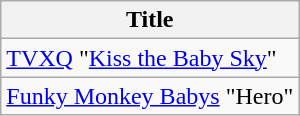<table class="wikitable">
<tr>
<th>Title</th>
</tr>
<tr>
<td><a href='#'>TVXQ</a> "<a href='#'>Kiss the Baby Sky</a>"</td>
</tr>
<tr>
<td><a href='#'>Funky Monkey Babys</a> "Hero"</td>
</tr>
</table>
